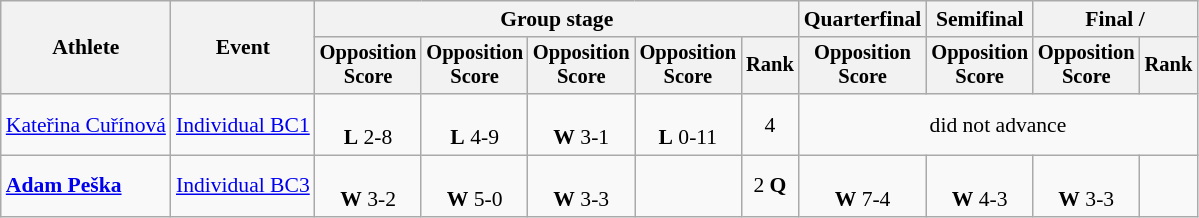<table class="wikitable" style="font-size:90%; text-align:center">
<tr>
<th rowspan="2">Athlete</th>
<th rowspan="2">Event</th>
<th colspan="5">Group stage</th>
<th>Quarterfinal</th>
<th>Semifinal</th>
<th colspan="2">Final / </th>
</tr>
<tr style="font-size:95%">
<th>Opposition<br>Score</th>
<th>Opposition<br>Score</th>
<th>Opposition<br>Score</th>
<th>Opposition<br>Score</th>
<th>Rank</th>
<th>Opposition<br>Score</th>
<th>Opposition<br>Score</th>
<th>Opposition<br>Score</th>
<th>Rank</th>
</tr>
<tr>
<td align="left"><a href='#'>Kateřina Cuřínová</a></td>
<td align="left"><a href='#'>Individual BC1</a></td>
<td><br><strong>L</strong> 2-8</td>
<td><br><strong>L</strong> 4-9</td>
<td><br><strong>W</strong> 3-1</td>
<td><br><strong>L</strong> 0-11</td>
<td>4</td>
<td colspan=4>did not advance</td>
</tr>
<tr>
<td align="left"><strong><a href='#'>Adam Peška</a></strong></td>
<td align="left"><a href='#'>Individual BC3</a></td>
<td><br><strong>W</strong> 3-2</td>
<td><br><strong>W</strong> 5-0</td>
<td><br><strong>W</strong> 3-3</td>
<td></td>
<td>2 <strong>Q</strong></td>
<td><br><strong>W</strong> 7-4</td>
<td><br><strong>W</strong> 4-3</td>
<td><br><strong>W</strong> 3-3</td>
<td></td>
</tr>
</table>
